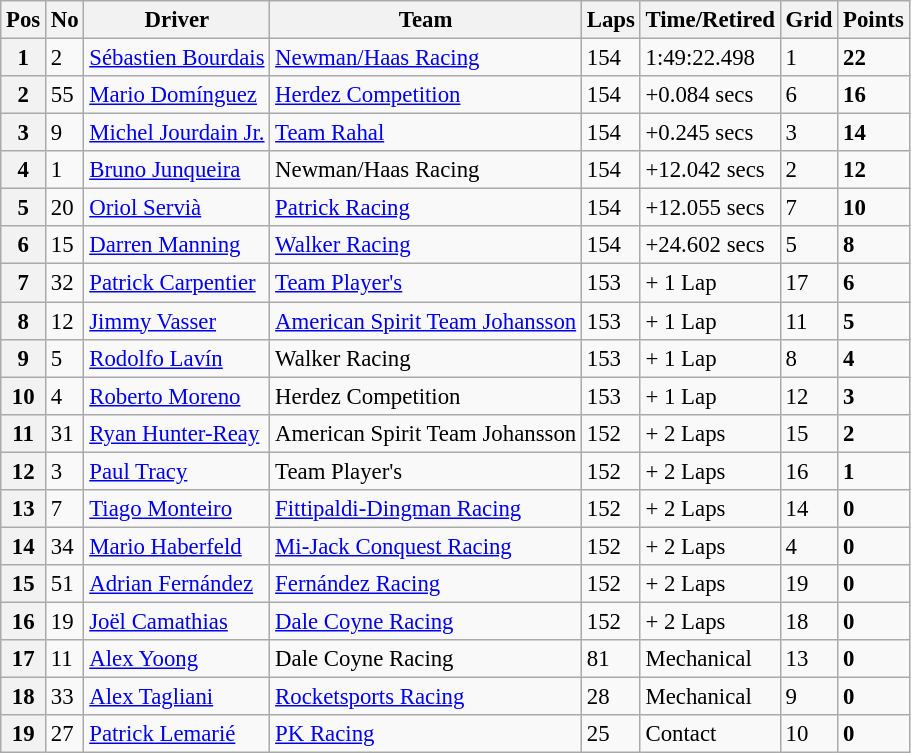<table class="wikitable" style="font-size:95%;">
<tr>
<th>Pos</th>
<th>No</th>
<th>Driver</th>
<th>Team</th>
<th>Laps</th>
<th>Time/Retired</th>
<th>Grid</th>
<th>Points</th>
</tr>
<tr>
<th>1</th>
<td>2</td>
<td> <a href='#'>Sébastien Bourdais</a></td>
<td><a href='#'>Newman/Haas Racing</a></td>
<td>154</td>
<td>1:49:22.498</td>
<td>1</td>
<td><strong>22</strong></td>
</tr>
<tr>
<th>2</th>
<td>55</td>
<td> <a href='#'>Mario Domínguez</a></td>
<td><a href='#'>Herdez Competition</a></td>
<td>154</td>
<td>+0.084 secs</td>
<td>6</td>
<td><strong>16</strong></td>
</tr>
<tr>
<th>3</th>
<td>9</td>
<td> <a href='#'>Michel Jourdain Jr.</a></td>
<td><a href='#'>Team Rahal</a></td>
<td>154</td>
<td>+0.245 secs</td>
<td>3</td>
<td><strong>14</strong></td>
</tr>
<tr>
<th>4</th>
<td>1</td>
<td> <a href='#'>Bruno Junqueira</a></td>
<td>Newman/Haas Racing</td>
<td>154</td>
<td>+12.042 secs</td>
<td>2</td>
<td><strong>12</strong></td>
</tr>
<tr>
<th>5</th>
<td>20</td>
<td> <a href='#'>Oriol Servià</a></td>
<td><a href='#'>Patrick Racing</a></td>
<td>154</td>
<td>+12.055 secs</td>
<td>7</td>
<td><strong>10</strong></td>
</tr>
<tr>
<th>6</th>
<td>15</td>
<td> <a href='#'>Darren Manning</a></td>
<td><a href='#'>Walker Racing</a></td>
<td>154</td>
<td>+24.602 secs</td>
<td>5</td>
<td><strong>8</strong></td>
</tr>
<tr>
<th>7</th>
<td>32</td>
<td> <a href='#'>Patrick Carpentier</a></td>
<td><a href='#'>Team Player's</a></td>
<td>153</td>
<td>+ 1 Lap</td>
<td>17</td>
<td><strong>6</strong></td>
</tr>
<tr>
<th>8</th>
<td>12</td>
<td> <a href='#'>Jimmy Vasser</a></td>
<td><a href='#'>American Spirit Team Johansson</a></td>
<td>153</td>
<td>+ 1 Lap</td>
<td>11</td>
<td><strong>5</strong></td>
</tr>
<tr>
<th>9</th>
<td>5</td>
<td> <a href='#'>Rodolfo Lavín</a></td>
<td>Walker Racing</td>
<td>153</td>
<td>+ 1 Lap</td>
<td>8</td>
<td><strong>4</strong></td>
</tr>
<tr>
<th>10</th>
<td>4</td>
<td> <a href='#'>Roberto Moreno</a></td>
<td>Herdez Competition</td>
<td>153</td>
<td>+ 1 Lap</td>
<td>12</td>
<td><strong>3</strong></td>
</tr>
<tr>
<th>11</th>
<td>31</td>
<td> <a href='#'>Ryan Hunter-Reay</a></td>
<td>American Spirit Team Johansson</td>
<td>152</td>
<td>+ 2 Laps</td>
<td>15</td>
<td><strong>2</strong></td>
</tr>
<tr>
<th>12</th>
<td>3</td>
<td> <a href='#'>Paul Tracy</a></td>
<td>Team Player's</td>
<td>152</td>
<td>+ 2 Laps</td>
<td>16</td>
<td><strong>1</strong></td>
</tr>
<tr>
<th>13</th>
<td>7</td>
<td> <a href='#'>Tiago Monteiro</a></td>
<td><a href='#'>Fittipaldi-Dingman Racing</a></td>
<td>152</td>
<td>+ 2 Laps</td>
<td>14</td>
<td><strong>0</strong></td>
</tr>
<tr>
<th>14</th>
<td>34</td>
<td> <a href='#'>Mario Haberfeld</a></td>
<td><a href='#'>Mi-Jack Conquest Racing</a></td>
<td>152</td>
<td>+ 2 Laps</td>
<td>4</td>
<td><strong>0</strong></td>
</tr>
<tr>
<th>15</th>
<td>51</td>
<td> <a href='#'>Adrian Fernández</a></td>
<td><a href='#'>Fernández Racing</a></td>
<td>152</td>
<td>+ 2 Laps</td>
<td>19</td>
<td><strong>0</strong></td>
</tr>
<tr>
<th>16</th>
<td>19</td>
<td> <a href='#'>Joël Camathias</a></td>
<td><a href='#'>Dale Coyne Racing</a></td>
<td>152</td>
<td>+ 2 Laps</td>
<td>18</td>
<td><strong>0</strong></td>
</tr>
<tr>
<th>17</th>
<td>11</td>
<td> <a href='#'>Alex Yoong</a></td>
<td>Dale Coyne Racing</td>
<td>81</td>
<td>Mechanical</td>
<td>13</td>
<td><strong>0</strong></td>
</tr>
<tr>
<th>18</th>
<td>33</td>
<td> <a href='#'>Alex Tagliani</a></td>
<td><a href='#'>Rocketsports Racing</a></td>
<td>28</td>
<td>Mechanical</td>
<td>9</td>
<td><strong>0</strong></td>
</tr>
<tr>
<th>19</th>
<td>27</td>
<td> <a href='#'>Patrick Lemarié</a></td>
<td><a href='#'>PK Racing</a></td>
<td>25</td>
<td>Contact</td>
<td>10</td>
<td><strong>0</strong></td>
</tr>
</table>
